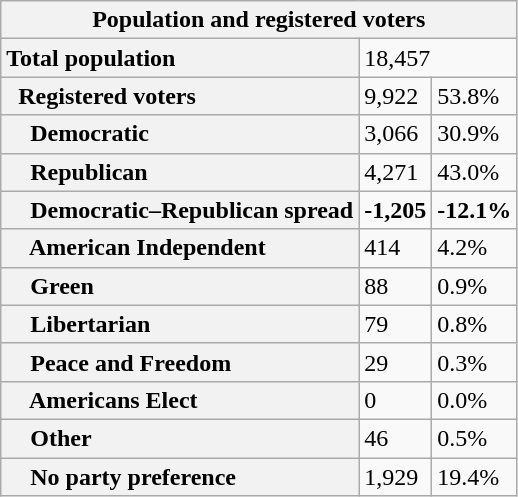<table class="wikitable collapsible collapsed">
<tr>
<th colspan="3">Population and registered voters</th>
</tr>
<tr>
<th scope="row" style="text-align: left;">Total population</th>
<td colspan="2">18,457</td>
</tr>
<tr>
<th scope="row" style="text-align: left;">  Registered voters</th>
<td>9,922</td>
<td>53.8%</td>
</tr>
<tr>
<th scope="row" style="text-align: left;">    Democratic</th>
<td>3,066</td>
<td>30.9%</td>
</tr>
<tr>
<th scope="row" style="text-align: left;">    Republican</th>
<td>4,271</td>
<td>43.0%</td>
</tr>
<tr>
<th scope="row" style="text-align: left;">    Democratic–Republican spread</th>
<td><span><strong>-1,205</strong></span></td>
<td><span><strong>-12.1%</strong></span></td>
</tr>
<tr>
<th scope="row" style="text-align: left;">    American Independent</th>
<td>414</td>
<td>4.2%</td>
</tr>
<tr>
<th scope="row" style="text-align: left;">    Green</th>
<td>88</td>
<td>0.9%</td>
</tr>
<tr>
<th scope="row" style="text-align: left;">    Libertarian</th>
<td>79</td>
<td>0.8%</td>
</tr>
<tr>
<th scope="row" style="text-align: left;">    Peace and Freedom</th>
<td>29</td>
<td>0.3%</td>
</tr>
<tr>
<th scope="row" style="text-align: left;">    Americans Elect</th>
<td>0</td>
<td>0.0%</td>
</tr>
<tr>
<th scope="row" style="text-align: left;">    Other</th>
<td>46</td>
<td>0.5%</td>
</tr>
<tr>
<th scope="row" style="text-align: left;">    No party preference</th>
<td>1,929</td>
<td>19.4%</td>
</tr>
</table>
